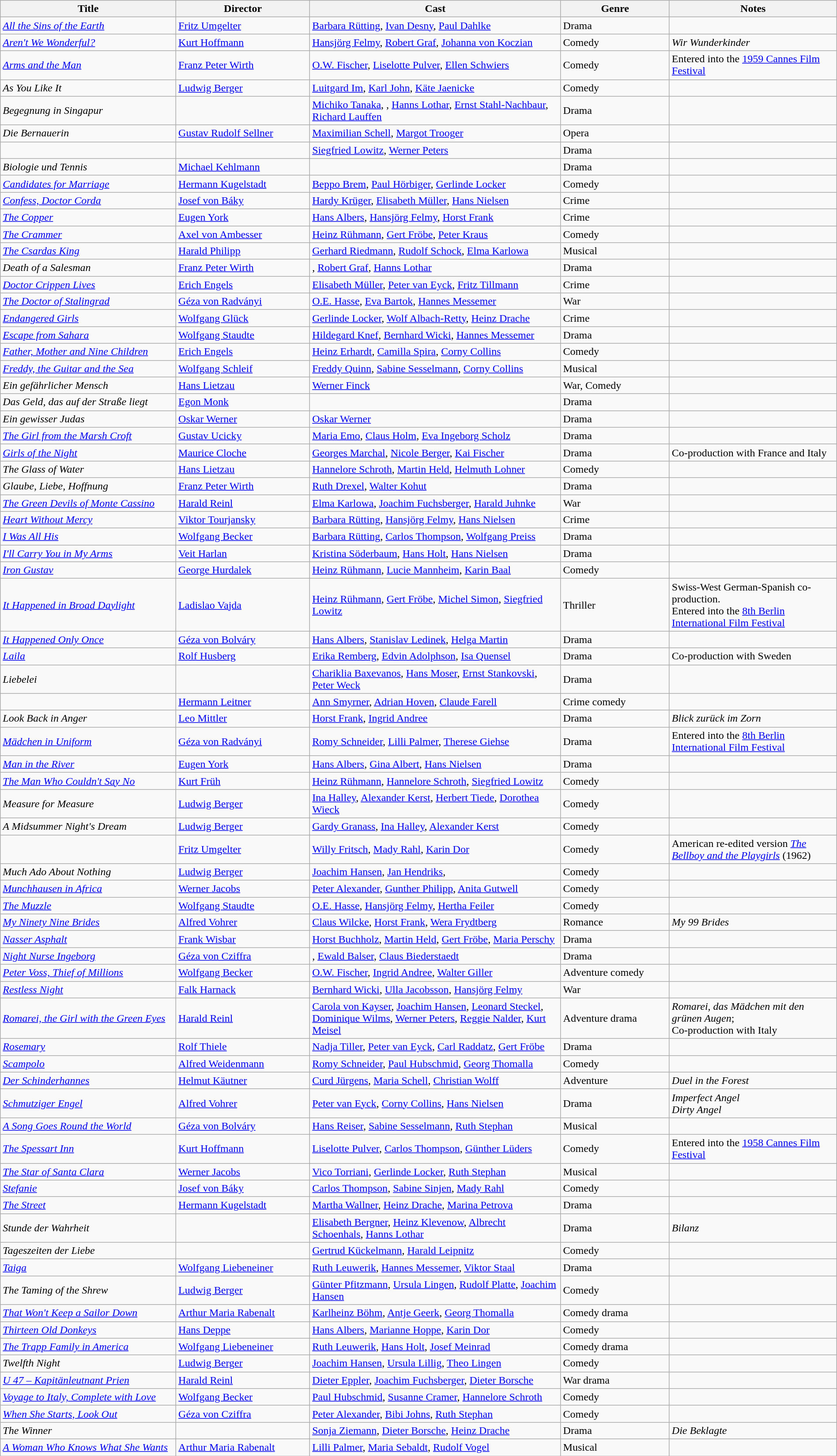<table class="wikitable" style="width:100%;">
<tr>
<th style="width:21%;">Title</th>
<th style="width:16%;">Director</th>
<th style="width:30%;">Cast</th>
<th style="width:13%;">Genre</th>
<th style="width:20%;">Notes</th>
</tr>
<tr>
<td><em><a href='#'>All the Sins of the Earth</a></em></td>
<td><a href='#'>Fritz Umgelter</a></td>
<td><a href='#'>Barbara Rütting</a>, <a href='#'>Ivan Desny</a>, <a href='#'>Paul Dahlke</a></td>
<td>Drama</td>
<td></td>
</tr>
<tr>
<td><em><a href='#'>Aren't We Wonderful?</a></em></td>
<td><a href='#'>Kurt Hoffmann</a></td>
<td><a href='#'>Hansjörg Felmy</a>, <a href='#'>Robert Graf</a>, <a href='#'>Johanna von Koczian</a></td>
<td>Comedy</td>
<td> <em>Wir Wunderkinder</em></td>
</tr>
<tr>
<td><em><a href='#'>Arms and the Man</a></em></td>
<td><a href='#'>Franz Peter Wirth</a></td>
<td><a href='#'>O.W. Fischer</a>, <a href='#'>Liselotte Pulver</a>, <a href='#'>Ellen Schwiers</a></td>
<td>Comedy</td>
<td>Entered into the <a href='#'>1959 Cannes Film Festival</a></td>
</tr>
<tr>
<td><em>As You Like It</em></td>
<td><a href='#'>Ludwig Berger</a></td>
<td><a href='#'>Luitgard Im</a>, <a href='#'>Karl John</a>, <a href='#'>Käte Jaenicke</a></td>
<td>Comedy</td>
<td></td>
</tr>
<tr>
<td><em>Begegnung in Singapur</em></td>
<td></td>
<td><a href='#'>Michiko Tanaka</a>, , <a href='#'>Hanns Lothar</a>, <a href='#'>Ernst Stahl-Nachbaur</a>, <a href='#'>Richard Lauffen</a></td>
<td>Drama</td>
<td></td>
</tr>
<tr>
<td><em>Die Bernauerin</em></td>
<td><a href='#'>Gustav Rudolf Sellner</a></td>
<td><a href='#'>Maximilian Schell</a>, <a href='#'>Margot Trooger</a></td>
<td>Opera</td>
<td></td>
</tr>
<tr>
<td><em></em></td>
<td></td>
<td><a href='#'>Siegfried Lowitz</a>, <a href='#'>Werner Peters</a></td>
<td>Drama</td>
<td></td>
</tr>
<tr>
<td><em>Biologie und Tennis</em></td>
<td><a href='#'>Michael Kehlmann</a></td>
<td></td>
<td>Drama</td>
<td></td>
</tr>
<tr>
<td><em><a href='#'>Candidates for Marriage</a></em></td>
<td><a href='#'>Hermann Kugelstadt</a></td>
<td><a href='#'>Beppo Brem</a>, <a href='#'>Paul Hörbiger</a>, <a href='#'>Gerlinde Locker</a></td>
<td>Comedy</td>
<td></td>
</tr>
<tr>
<td><em><a href='#'>Confess, Doctor Corda</a></em></td>
<td><a href='#'>Josef von Báky</a></td>
<td><a href='#'>Hardy Krüger</a>, <a href='#'>Elisabeth Müller</a>, <a href='#'>Hans Nielsen</a></td>
<td>Crime</td>
<td></td>
</tr>
<tr>
<td><em><a href='#'>The Copper</a></em></td>
<td><a href='#'>Eugen York</a></td>
<td><a href='#'>Hans Albers</a>, <a href='#'>Hansjörg Felmy</a>, <a href='#'>Horst Frank</a></td>
<td>Crime</td>
<td></td>
</tr>
<tr>
<td><em><a href='#'>The Crammer</a></em></td>
<td><a href='#'>Axel von Ambesser</a></td>
<td><a href='#'>Heinz Rühmann</a>, <a href='#'>Gert Fröbe</a>, <a href='#'>Peter Kraus</a></td>
<td>Comedy</td>
<td></td>
</tr>
<tr>
<td><em><a href='#'>The Csardas King</a></em></td>
<td><a href='#'>Harald Philipp</a></td>
<td><a href='#'>Gerhard Riedmann</a>, <a href='#'>Rudolf Schock</a>, <a href='#'>Elma Karlowa</a></td>
<td>Musical</td>
<td></td>
</tr>
<tr>
<td><em>Death of a Salesman</em></td>
<td><a href='#'>Franz Peter Wirth</a></td>
<td>, <a href='#'>Robert Graf</a>, <a href='#'>Hanns Lothar</a></td>
<td>Drama</td>
<td></td>
</tr>
<tr>
<td><em><a href='#'>Doctor Crippen Lives</a></em></td>
<td><a href='#'>Erich Engels</a></td>
<td><a href='#'>Elisabeth Müller</a>, <a href='#'>Peter van Eyck</a>, <a href='#'>Fritz Tillmann</a></td>
<td>Crime</td>
<td></td>
</tr>
<tr>
<td><em><a href='#'>The Doctor of Stalingrad</a></em></td>
<td><a href='#'>Géza von Radványi</a></td>
<td><a href='#'>O.E. Hasse</a>, <a href='#'>Eva Bartok</a>, <a href='#'>Hannes Messemer</a></td>
<td>War</td>
<td></td>
</tr>
<tr>
<td><em><a href='#'>Endangered Girls</a></em></td>
<td><a href='#'>Wolfgang Glück</a></td>
<td><a href='#'>Gerlinde Locker</a>, <a href='#'>Wolf Albach-Retty</a>, <a href='#'>Heinz Drache</a></td>
<td>Crime</td>
<td></td>
</tr>
<tr>
<td><em><a href='#'>Escape from Sahara</a></em></td>
<td><a href='#'>Wolfgang Staudte</a></td>
<td><a href='#'>Hildegard Knef</a>, <a href='#'>Bernhard Wicki</a>, <a href='#'>Hannes Messemer</a></td>
<td>Drama</td>
<td></td>
</tr>
<tr>
<td><em><a href='#'>Father, Mother and Nine Children</a></em></td>
<td><a href='#'>Erich Engels</a></td>
<td><a href='#'>Heinz Erhardt</a>, <a href='#'>Camilla Spira</a>, <a href='#'>Corny Collins</a></td>
<td>Comedy</td>
<td></td>
</tr>
<tr>
<td><em><a href='#'>Freddy, the Guitar and the Sea</a></em></td>
<td><a href='#'>Wolfgang Schleif</a></td>
<td><a href='#'>Freddy Quinn</a>, <a href='#'>Sabine Sesselmann</a>, <a href='#'>Corny Collins</a></td>
<td>Musical</td>
<td></td>
</tr>
<tr>
<td><em>Ein gefährlicher Mensch</em></td>
<td><a href='#'>Hans Lietzau</a></td>
<td><a href='#'>Werner Finck</a></td>
<td>War, Comedy</td>
<td></td>
</tr>
<tr>
<td><em>Das Geld, das auf der Straße liegt</em></td>
<td><a href='#'>Egon Monk</a></td>
<td></td>
<td>Drama</td>
<td></td>
</tr>
<tr>
<td><em>Ein gewisser Judas</em></td>
<td><a href='#'>Oskar Werner</a></td>
<td><a href='#'>Oskar Werner</a></td>
<td>Drama</td>
<td></td>
</tr>
<tr>
<td><em><a href='#'>The Girl from the Marsh Croft</a></em></td>
<td><a href='#'>Gustav Ucicky</a></td>
<td><a href='#'>Maria Emo</a>, <a href='#'>Claus Holm</a>, <a href='#'>Eva Ingeborg Scholz</a></td>
<td>Drama</td>
<td></td>
</tr>
<tr>
<td><em><a href='#'>Girls of the Night</a></em></td>
<td><a href='#'>Maurice Cloche</a></td>
<td><a href='#'>Georges Marchal</a>, <a href='#'>Nicole Berger</a>, <a href='#'>Kai Fischer</a></td>
<td>Drama</td>
<td>Co-production with France and Italy</td>
</tr>
<tr>
<td><em>The Glass of Water</em></td>
<td><a href='#'>Hans Lietzau</a></td>
<td><a href='#'>Hannelore Schroth</a>, <a href='#'>Martin Held</a>, <a href='#'>Helmuth Lohner</a></td>
<td>Comedy</td>
<td></td>
</tr>
<tr>
<td><em>Glaube, Liebe, Hoffnung</em></td>
<td><a href='#'>Franz Peter Wirth</a></td>
<td><a href='#'>Ruth Drexel</a>, <a href='#'>Walter Kohut</a></td>
<td>Drama</td>
<td></td>
</tr>
<tr>
<td><em><a href='#'>The Green Devils of Monte Cassino</a></em></td>
<td><a href='#'>Harald Reinl</a></td>
<td><a href='#'>Elma Karlowa</a>, <a href='#'>Joachim Fuchsberger</a>, <a href='#'>Harald Juhnke</a></td>
<td>War</td>
<td></td>
</tr>
<tr>
<td><em><a href='#'>Heart Without Mercy</a></em></td>
<td><a href='#'>Viktor Tourjansky</a></td>
<td><a href='#'>Barbara Rütting</a>, <a href='#'>Hansjörg Felmy</a>, <a href='#'>Hans Nielsen</a></td>
<td>Crime</td>
<td></td>
</tr>
<tr>
<td><em><a href='#'>I Was All His</a></em></td>
<td><a href='#'>Wolfgang Becker</a></td>
<td><a href='#'>Barbara Rütting</a>, <a href='#'>Carlos Thompson</a>, <a href='#'>Wolfgang Preiss</a></td>
<td>Drama</td>
<td></td>
</tr>
<tr>
<td><em><a href='#'>I'll Carry You in My Arms</a></em></td>
<td><a href='#'>Veit Harlan</a></td>
<td><a href='#'>Kristina Söderbaum</a>, <a href='#'>Hans Holt</a>, <a href='#'>Hans Nielsen</a></td>
<td>Drama</td>
<td></td>
</tr>
<tr>
<td><em><a href='#'>Iron Gustav</a></em></td>
<td><a href='#'>George Hurdalek</a></td>
<td><a href='#'>Heinz Rühmann</a>, <a href='#'>Lucie Mannheim</a>, <a href='#'>Karin Baal</a></td>
<td>Comedy</td>
<td></td>
</tr>
<tr>
<td><em><a href='#'>It Happened in Broad Daylight</a></em></td>
<td><a href='#'>Ladislao Vajda</a></td>
<td><a href='#'>Heinz Rühmann</a>, <a href='#'>Gert Fröbe</a>, <a href='#'>Michel Simon</a>, <a href='#'>Siegfried Lowitz</a></td>
<td>Thriller</td>
<td>Swiss-West German-Spanish co-production. <br> Entered into the <a href='#'>8th Berlin International Film Festival</a></td>
</tr>
<tr>
<td><em><a href='#'>It Happened Only Once</a></em></td>
<td><a href='#'>Géza von Bolváry</a></td>
<td><a href='#'>Hans Albers</a>, <a href='#'>Stanislav Ledinek</a>, <a href='#'>Helga Martin</a></td>
<td>Drama</td>
<td></td>
</tr>
<tr>
<td><em><a href='#'>Laila</a></em></td>
<td><a href='#'>Rolf Husberg</a></td>
<td><a href='#'>Erika Remberg</a>, <a href='#'>Edvin Adolphson</a>, <a href='#'>Isa Quensel</a></td>
<td>Drama</td>
<td>Co-production with Sweden</td>
</tr>
<tr>
<td><em>Liebelei</em></td>
<td></td>
<td><a href='#'>Chariklia Baxevanos</a>, <a href='#'>Hans Moser</a>, <a href='#'>Ernst Stankovski</a>, <a href='#'>Peter Weck</a></td>
<td>Drama</td>
<td></td>
</tr>
<tr>
<td><em></em></td>
<td><a href='#'>Hermann Leitner</a></td>
<td><a href='#'>Ann Smyrner</a>, <a href='#'>Adrian Hoven</a>, <a href='#'>Claude Farell</a></td>
<td>Crime comedy</td>
<td></td>
</tr>
<tr>
<td><em>Look Back in Anger</em></td>
<td><a href='#'>Leo Mittler</a></td>
<td><a href='#'>Horst Frank</a>, <a href='#'>Ingrid Andree</a></td>
<td>Drama</td>
<td> <em>Blick zurück im Zorn</em></td>
</tr>
<tr>
<td><em><a href='#'>Mädchen in Uniform</a></em></td>
<td><a href='#'>Géza von Radványi</a></td>
<td><a href='#'>Romy Schneider</a>, <a href='#'>Lilli Palmer</a>, <a href='#'>Therese Giehse</a></td>
<td>Drama</td>
<td>Entered into the <a href='#'>8th Berlin International Film Festival</a></td>
</tr>
<tr>
<td><em><a href='#'>Man in the River</a></em></td>
<td><a href='#'>Eugen York</a></td>
<td><a href='#'>Hans Albers</a>, <a href='#'>Gina Albert</a>, <a href='#'>Hans Nielsen</a></td>
<td>Drama</td>
<td></td>
</tr>
<tr>
<td><em><a href='#'>The Man Who Couldn't Say No</a></em></td>
<td><a href='#'>Kurt Früh</a></td>
<td><a href='#'>Heinz Rühmann</a>, <a href='#'>Hannelore Schroth</a>, <a href='#'>Siegfried Lowitz</a></td>
<td>Comedy</td>
<td></td>
</tr>
<tr>
<td><em>Measure for Measure</em></td>
<td><a href='#'>Ludwig Berger</a></td>
<td><a href='#'>Ina Halley</a>, <a href='#'>Alexander Kerst</a>, <a href='#'>Herbert Tiede</a>, <a href='#'>Dorothea Wieck</a></td>
<td>Comedy</td>
<td></td>
</tr>
<tr>
<td><em>A Midsummer Night's Dream</em></td>
<td><a href='#'>Ludwig Berger</a></td>
<td><a href='#'>Gardy Granass</a>, <a href='#'>Ina Halley</a>, <a href='#'>Alexander Kerst</a></td>
<td>Comedy</td>
<td></td>
</tr>
<tr>
<td><em></em></td>
<td><a href='#'>Fritz Umgelter</a></td>
<td><a href='#'>Willy Fritsch</a>, <a href='#'>Mady Rahl</a>, <a href='#'>Karin Dor</a></td>
<td>Comedy</td>
<td>American re-edited version <em><a href='#'>The Bellboy and the Playgirls</a></em> (1962)</td>
</tr>
<tr>
<td><em>Much Ado About Nothing</em></td>
<td><a href='#'>Ludwig Berger</a></td>
<td><a href='#'>Joachim Hansen</a>, <a href='#'>Jan Hendriks</a>, </td>
<td>Comedy</td>
<td></td>
</tr>
<tr>
<td><em><a href='#'>Munchhausen in Africa</a></em></td>
<td><a href='#'>Werner Jacobs</a></td>
<td><a href='#'>Peter Alexander</a>, <a href='#'>Gunther Philipp</a>, <a href='#'>Anita Gutwell</a></td>
<td>Comedy</td>
<td></td>
</tr>
<tr>
<td><em><a href='#'>The Muzzle</a></em></td>
<td><a href='#'>Wolfgang Staudte</a></td>
<td><a href='#'>O.E. Hasse</a>, <a href='#'>Hansjörg Felmy</a>, <a href='#'>Hertha Feiler</a></td>
<td>Comedy</td>
<td></td>
</tr>
<tr>
<td><em><a href='#'>My Ninety Nine Brides</a></em></td>
<td><a href='#'>Alfred Vohrer</a></td>
<td><a href='#'>Claus Wilcke</a>, <a href='#'>Horst Frank</a>, <a href='#'>Wera Frydtberg</a></td>
<td>Romance</td>
<td> <em>My 99 Brides</em></td>
</tr>
<tr>
<td><em><a href='#'>Nasser Asphalt</a></em></td>
<td><a href='#'>Frank Wisbar</a></td>
<td><a href='#'>Horst Buchholz</a>, <a href='#'>Martin Held</a>, <a href='#'>Gert Fröbe</a>, <a href='#'>Maria Perschy</a></td>
<td>Drama</td>
<td></td>
</tr>
<tr>
<td><em><a href='#'>Night Nurse Ingeborg</a></em></td>
<td><a href='#'>Géza von Cziffra</a></td>
<td>, <a href='#'>Ewald Balser</a>, <a href='#'>Claus Biederstaedt</a></td>
<td>Drama</td>
<td></td>
</tr>
<tr>
<td><em><a href='#'>Peter Voss, Thief of Millions</a></em></td>
<td><a href='#'>Wolfgang Becker</a></td>
<td><a href='#'>O.W. Fischer</a>, <a href='#'>Ingrid Andree</a>, <a href='#'>Walter Giller</a></td>
<td>Adventure comedy</td>
<td></td>
</tr>
<tr>
<td><em><a href='#'>Restless Night</a></em></td>
<td><a href='#'>Falk Harnack</a></td>
<td><a href='#'>Bernhard Wicki</a>, <a href='#'>Ulla Jacobsson</a>, <a href='#'>Hansjörg Felmy</a></td>
<td>War</td>
<td></td>
</tr>
<tr>
<td><em><a href='#'>Romarei, the Girl with the Green Eyes</a></em></td>
<td><a href='#'>Harald Reinl</a></td>
<td><a href='#'>Carola von Kayser</a>, <a href='#'>Joachim Hansen</a>, <a href='#'>Leonard Steckel</a>, <a href='#'>Dominique Wilms</a>, <a href='#'>Werner Peters</a>, <a href='#'>Reggie Nalder</a>, <a href='#'>Kurt Meisel</a></td>
<td>Adventure drama</td>
<td> <em>Romarei, das Mädchen mit den grünen Augen</em>;<br>Co-production with Italy</td>
</tr>
<tr>
<td><em><a href='#'>Rosemary</a></em></td>
<td><a href='#'>Rolf Thiele</a></td>
<td><a href='#'>Nadja Tiller</a>, <a href='#'>Peter van Eyck</a>, <a href='#'>Carl Raddatz</a>, <a href='#'>Gert Fröbe</a></td>
<td>Drama</td>
<td></td>
</tr>
<tr>
<td><em><a href='#'>Scampolo</a></em></td>
<td><a href='#'>Alfred Weidenmann</a></td>
<td><a href='#'>Romy Schneider</a>, <a href='#'>Paul Hubschmid</a>, <a href='#'>Georg Thomalla</a></td>
<td>Comedy</td>
<td></td>
</tr>
<tr>
<td><em><a href='#'>Der Schinderhannes</a></em></td>
<td><a href='#'>Helmut Käutner</a></td>
<td><a href='#'>Curd Jürgens</a>, <a href='#'>Maria Schell</a>, <a href='#'>Christian Wolff</a></td>
<td>Adventure</td>
<td> <em>Duel in the Forest</em></td>
</tr>
<tr>
<td><em><a href='#'>Schmutziger Engel</a></em></td>
<td><a href='#'>Alfred Vohrer</a></td>
<td><a href='#'>Peter van Eyck</a>, <a href='#'>Corny Collins</a>, <a href='#'>Hans Nielsen</a></td>
<td>Drama</td>
<td> <em>Imperfect Angel</em> <br>  <em>Dirty Angel</em></td>
</tr>
<tr>
<td><em><a href='#'>A Song Goes Round the World</a></em></td>
<td><a href='#'>Géza von Bolváry</a></td>
<td><a href='#'>Hans Reiser</a>, <a href='#'>Sabine Sesselmann</a>, <a href='#'>Ruth Stephan</a></td>
<td>Musical</td>
<td></td>
</tr>
<tr>
<td><em><a href='#'>The Spessart Inn</a></em></td>
<td><a href='#'>Kurt Hoffmann</a></td>
<td><a href='#'>Liselotte Pulver</a>, <a href='#'>Carlos Thompson</a>, <a href='#'>Günther Lüders</a></td>
<td>Comedy</td>
<td>Entered into the <a href='#'>1958 Cannes Film Festival</a></td>
</tr>
<tr>
<td><em><a href='#'>The Star of Santa Clara</a></em></td>
<td><a href='#'>Werner Jacobs</a></td>
<td><a href='#'>Vico Torriani</a>, <a href='#'>Gerlinde Locker</a>, <a href='#'>Ruth Stephan</a></td>
<td>Musical</td>
<td></td>
</tr>
<tr>
<td><em><a href='#'>Stefanie</a></em></td>
<td><a href='#'>Josef von Báky</a></td>
<td><a href='#'>Carlos Thompson</a>, <a href='#'>Sabine Sinjen</a>, <a href='#'>Mady Rahl</a></td>
<td>Comedy</td>
<td></td>
</tr>
<tr>
<td><em><a href='#'>The Street</a></em></td>
<td><a href='#'>Hermann Kugelstadt</a></td>
<td><a href='#'>Martha Wallner</a>, <a href='#'>Heinz Drache</a>, <a href='#'>Marina Petrova</a></td>
<td>Drama</td>
<td></td>
</tr>
<tr>
<td><em>Stunde der Wahrheit</em></td>
<td></td>
<td><a href='#'>Elisabeth Bergner</a>, <a href='#'>Heinz Klevenow</a>, <a href='#'>Albrecht Schoenhals</a>, <a href='#'>Hanns Lothar</a></td>
<td>Drama</td>
<td> <em>Bilanz</em></td>
</tr>
<tr>
<td><em>Tageszeiten der Liebe</em></td>
<td></td>
<td><a href='#'>Gertrud Kückelmann</a>, <a href='#'>Harald Leipnitz</a></td>
<td>Comedy</td>
<td></td>
</tr>
<tr>
<td><em><a href='#'>Taiga</a></em></td>
<td><a href='#'>Wolfgang Liebeneiner</a></td>
<td><a href='#'>Ruth Leuwerik</a>, <a href='#'>Hannes Messemer</a>, <a href='#'>Viktor Staal</a></td>
<td>Drama</td>
<td></td>
</tr>
<tr>
<td><em>The Taming of the Shrew</em></td>
<td><a href='#'>Ludwig Berger</a></td>
<td><a href='#'>Günter Pfitzmann</a>, <a href='#'>Ursula Lingen</a>, <a href='#'>Rudolf Platte</a>, <a href='#'>Joachim Hansen</a></td>
<td>Comedy</td>
<td></td>
</tr>
<tr>
<td><em><a href='#'>That Won't Keep a Sailor Down</a></em></td>
<td><a href='#'>Arthur Maria Rabenalt</a></td>
<td><a href='#'>Karlheinz Böhm</a>, <a href='#'>Antje Geerk</a>, <a href='#'>Georg Thomalla</a></td>
<td>Comedy drama</td>
<td></td>
</tr>
<tr>
<td><em><a href='#'>Thirteen Old Donkeys</a></em></td>
<td><a href='#'>Hans Deppe</a></td>
<td><a href='#'>Hans Albers</a>, <a href='#'>Marianne Hoppe</a>, <a href='#'>Karin Dor</a></td>
<td>Comedy</td>
<td></td>
</tr>
<tr>
<td><em><a href='#'>The Trapp Family in America</a></em></td>
<td><a href='#'>Wolfgang Liebeneiner</a></td>
<td><a href='#'>Ruth Leuwerik</a>, <a href='#'>Hans Holt</a>, <a href='#'>Josef Meinrad</a></td>
<td>Comedy drama</td>
<td></td>
</tr>
<tr>
<td><em>Twelfth Night</em></td>
<td><a href='#'>Ludwig Berger</a></td>
<td><a href='#'>Joachim Hansen</a>, <a href='#'>Ursula Lillig</a>, <a href='#'>Theo Lingen</a></td>
<td>Comedy</td>
<td></td>
</tr>
<tr>
<td><em><a href='#'>U 47 – Kapitänleutnant Prien</a></em></td>
<td><a href='#'>Harald Reinl</a></td>
<td><a href='#'>Dieter Eppler</a>, <a href='#'>Joachim Fuchsberger</a>, <a href='#'>Dieter Borsche</a></td>
<td>War drama</td>
<td></td>
</tr>
<tr>
<td><em><a href='#'>Voyage to Italy, Complete with Love</a></em></td>
<td><a href='#'>Wolfgang Becker</a></td>
<td><a href='#'>Paul Hubschmid</a>, <a href='#'>Susanne Cramer</a>, <a href='#'>Hannelore Schroth</a></td>
<td>Comedy</td>
<td></td>
</tr>
<tr>
<td><em><a href='#'>When She Starts, Look Out</a></em></td>
<td><a href='#'>Géza von Cziffra</a></td>
<td><a href='#'>Peter Alexander</a>, <a href='#'>Bibi Johns</a>, <a href='#'>Ruth Stephan</a></td>
<td>Comedy</td>
<td></td>
</tr>
<tr>
<td><em>The Winner</em></td>
<td></td>
<td><a href='#'>Sonja Ziemann</a>, <a href='#'>Dieter Borsche</a>, <a href='#'>Heinz Drache</a></td>
<td>Drama</td>
<td> <em>Die Beklagte</em></td>
</tr>
<tr>
<td><em><a href='#'>A Woman Who Knows What She Wants</a></em></td>
<td><a href='#'>Arthur Maria Rabenalt</a></td>
<td><a href='#'>Lilli Palmer</a>, <a href='#'>Maria Sebaldt</a>, <a href='#'>Rudolf Vogel</a></td>
<td>Musical</td>
<td></td>
</tr>
</table>
